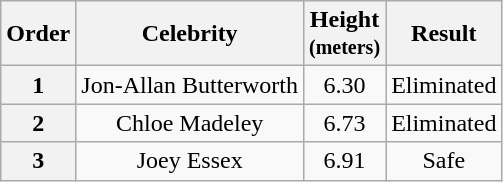<table class="wikitable plainrowheaders" style="text-align:center;">
<tr>
<th>Order</th>
<th>Celebrity</th>
<th>Height<br><small>(meters)</small></th>
<th>Result</th>
</tr>
<tr>
<th>1</th>
<td>Jon-Allan Butterworth</td>
<td>6.30</td>
<td>Eliminated</td>
</tr>
<tr>
<th>2</th>
<td>Chloe Madeley</td>
<td>6.73</td>
<td>Eliminated</td>
</tr>
<tr>
<th>3</th>
<td>Joey Essex</td>
<td>6.91</td>
<td>Safe</td>
</tr>
</table>
